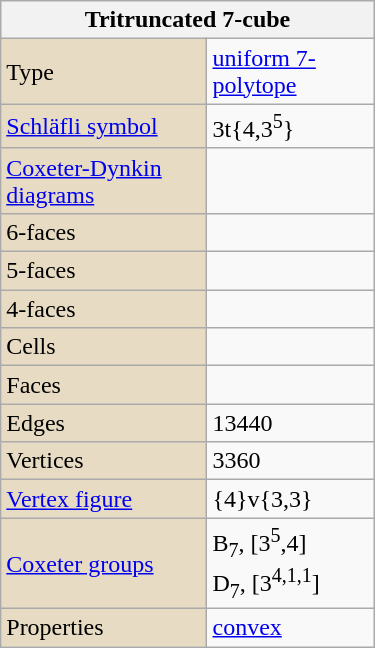<table class="wikitable" align="right" style="margin-left:10px" width="250">
<tr>
<th bgcolor=#e7dcc3 colspan=2>Tritruncated 7-cube</th>
</tr>
<tr>
<td bgcolor=#e7dcc3>Type</td>
<td><a href='#'>uniform 7-polytope</a></td>
</tr>
<tr>
<td bgcolor=#e7dcc3><a href='#'>Schläfli symbol</a></td>
<td>3t{4,3<sup>5</sup>}</td>
</tr>
<tr>
<td bgcolor=#e7dcc3><a href='#'>Coxeter-Dynkin diagrams</a></td>
<td><br></td>
</tr>
<tr>
<td bgcolor=#e7dcc3>6-faces</td>
<td></td>
</tr>
<tr>
<td bgcolor=#e7dcc3>5-faces</td>
<td></td>
</tr>
<tr>
<td bgcolor=#e7dcc3>4-faces</td>
<td></td>
</tr>
<tr>
<td bgcolor=#e7dcc3>Cells</td>
<td></td>
</tr>
<tr>
<td bgcolor=#e7dcc3>Faces</td>
<td></td>
</tr>
<tr>
<td bgcolor=#e7dcc3>Edges</td>
<td>13440</td>
</tr>
<tr>
<td bgcolor=#e7dcc3>Vertices</td>
<td>3360</td>
</tr>
<tr>
<td bgcolor=#e7dcc3><a href='#'>Vertex figure</a></td>
<td>{4}v{3,3}</td>
</tr>
<tr>
<td bgcolor=#e7dcc3><a href='#'>Coxeter groups</a></td>
<td>B<sub>7</sub>, [3<sup>5</sup>,4]<br>D<sub>7</sub>, [3<sup>4,1,1</sup>]</td>
</tr>
<tr>
<td bgcolor=#e7dcc3>Properties</td>
<td><a href='#'>convex</a></td>
</tr>
</table>
